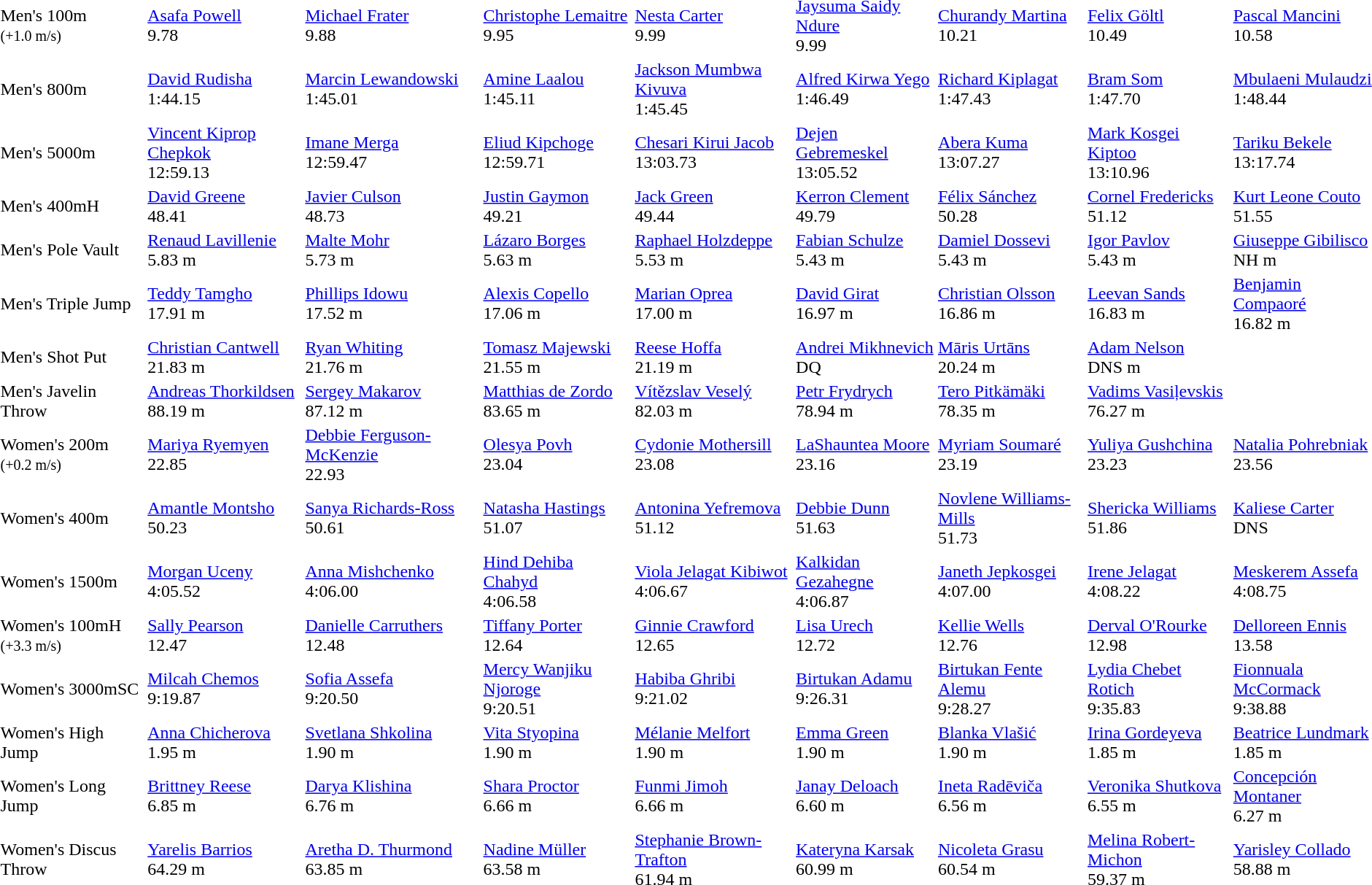<table>
<tr>
<td>Men's 100m<br><small>(+1.0 m/s)</small></td>
<td><a href='#'>Asafa Powell</a><br>  9.78</td>
<td><a href='#'>Michael Frater</a><br>  9.88</td>
<td><a href='#'>Christophe Lemaitre</a><br>  9.95</td>
<td><a href='#'>Nesta Carter</a><br>  9.99</td>
<td><a href='#'>Jaysuma Saidy Ndure</a><br>  9.99</td>
<td><a href='#'>Churandy Martina</a><br>  10.21</td>
<td><a href='#'>Felix Göltl</a><br>  10.49</td>
<td><a href='#'>Pascal Mancini</a><br>  10.58</td>
</tr>
<tr>
<td>Men's 800m</td>
<td><a href='#'>David Rudisha</a><br>  1:44.15</td>
<td><a href='#'>Marcin Lewandowski</a><br>  1:45.01</td>
<td><a href='#'>Amine Laalou</a><br>  1:45.11</td>
<td><a href='#'>Jackson Mumbwa Kivuva</a><br>  1:45.45</td>
<td><a href='#'>Alfred Kirwa Yego</a><br>  1:46.49</td>
<td><a href='#'>Richard Kiplagat</a><br>  1:47.43</td>
<td><a href='#'>Bram Som</a><br>  1:47.70</td>
<td><a href='#'>Mbulaeni Mulaudzi</a><br>  1:48.44</td>
</tr>
<tr>
<td>Men's 5000m</td>
<td><a href='#'>Vincent Kiprop Chepkok</a><br>  12:59.13</td>
<td><a href='#'>Imane Merga</a><br>  12:59.47</td>
<td><a href='#'>Eliud Kipchoge</a><br>  12:59.71</td>
<td><a href='#'>Chesari Kirui Jacob</a><br>  13:03.73</td>
<td><a href='#'>Dejen Gebremeskel</a><br>  13:05.52</td>
<td><a href='#'>Abera Kuma</a><br>  13:07.27</td>
<td><a href='#'>Mark Kosgei Kiptoo</a><br>  13:10.96</td>
<td><a href='#'>Tariku Bekele</a><br>  13:17.74</td>
</tr>
<tr>
<td>Men's 400mH</td>
<td><a href='#'>David Greene</a><br>  48.41</td>
<td><a href='#'>Javier Culson</a><br>  48.73</td>
<td><a href='#'>Justin Gaymon</a><br>  49.21</td>
<td><a href='#'>Jack Green</a><br>  49.44</td>
<td><a href='#'>Kerron Clement</a><br>  49.79</td>
<td><a href='#'>Félix Sánchez</a><br>  50.28</td>
<td><a href='#'>Cornel Fredericks</a><br>  51.12</td>
<td><a href='#'>Kurt Leone Couto</a><br>  51.55</td>
</tr>
<tr>
<td>Men's Pole Vault</td>
<td><a href='#'>Renaud Lavillenie</a><br>  5.83 m</td>
<td><a href='#'>Malte Mohr</a><br>  5.73 m</td>
<td><a href='#'>Lázaro Borges</a><br>  5.63 m</td>
<td><a href='#'>Raphael Holzdeppe</a><br>  5.53 m</td>
<td><a href='#'>Fabian Schulze</a><br>  5.43 m</td>
<td><a href='#'>Damiel Dossevi</a><br>  5.43 m</td>
<td><a href='#'>Igor Pavlov</a><br>  5.43 m</td>
<td><a href='#'>Giuseppe Gibilisco</a><br>  NH m</td>
</tr>
<tr>
<td>Men's Triple Jump</td>
<td><a href='#'>Teddy Tamgho</a><br>  17.91 m</td>
<td><a href='#'>Phillips Idowu</a><br>  17.52 m</td>
<td><a href='#'>Alexis Copello</a><br>  17.06 m</td>
<td><a href='#'>Marian Oprea</a><br>  17.00 m</td>
<td><a href='#'>David Girat</a><br>  16.97 m</td>
<td><a href='#'>Christian Olsson</a><br>  16.86 m</td>
<td><a href='#'>Leevan Sands</a><br>  16.83 m</td>
<td><a href='#'>Benjamin Compaoré</a><br>  16.82 m</td>
</tr>
<tr>
<td>Men's Shot Put</td>
<td><a href='#'>Christian Cantwell</a><br>  21.83 m</td>
<td><a href='#'>Ryan Whiting</a><br>  21.76 m</td>
<td><a href='#'>Tomasz Majewski</a><br>  21.55 m</td>
<td><a href='#'>Reese Hoffa</a><br>  21.19 m</td>
<td><a href='#'>Andrei Mikhnevich</a><br>  DQ</td>
<td><a href='#'>Māris Urtāns</a><br>  20.24 m</td>
<td><a href='#'>Adam Nelson</a><br>  DNS m</td>
</tr>
<tr>
<td>Men's Javelin Throw</td>
<td><a href='#'>Andreas Thorkildsen</a><br>  88.19 m</td>
<td><a href='#'>Sergey Makarov</a><br>  87.12 m</td>
<td><a href='#'>Matthias de Zordo</a><br>  83.65 m</td>
<td><a href='#'>Vítězslav Veselý</a><br>  82.03 m</td>
<td><a href='#'>Petr Frydrych</a><br>  78.94 m</td>
<td><a href='#'>Tero Pitkämäki</a><br>  78.35 m</td>
<td><a href='#'>Vadims Vasiļevskis</a><br>  76.27 m</td>
</tr>
<tr>
<td>Women's 200m<br><small>(+0.2 m/s)</small></td>
<td><a href='#'>Mariya Ryemyen</a><br>  22.85</td>
<td><a href='#'>Debbie Ferguson-McKenzie</a><br>  22.93</td>
<td><a href='#'>Olesya Povh</a><br>  23.04</td>
<td><a href='#'>Cydonie Mothersill</a><br>  23.08</td>
<td><a href='#'>LaShauntea Moore</a><br>  23.16</td>
<td><a href='#'>Myriam Soumaré</a><br>  23.19</td>
<td><a href='#'>Yuliya Gushchina</a><br>  23.23</td>
<td><a href='#'>Natalia Pohrebniak</a><br>  23.56</td>
</tr>
<tr>
<td>Women's 400m</td>
<td><a href='#'>Amantle Montsho</a><br>  50.23</td>
<td><a href='#'>Sanya Richards-Ross</a><br>  50.61</td>
<td><a href='#'>Natasha Hastings</a><br>  51.07</td>
<td><a href='#'>Antonina Yefremova</a><br>  51.12</td>
<td><a href='#'>Debbie Dunn</a><br>  51.63</td>
<td><a href='#'>Novlene Williams-Mills</a><br>  51.73</td>
<td><a href='#'>Shericka Williams</a><br>  51.86</td>
<td><a href='#'>Kaliese Carter</a><br>  DNS</td>
</tr>
<tr>
<td>Women's 1500m</td>
<td><a href='#'>Morgan Uceny</a><br>  4:05.52</td>
<td><a href='#'>Anna Mishchenko</a><br>  4:06.00</td>
<td><a href='#'>Hind Dehiba Chahyd</a><br>  4:06.58</td>
<td><a href='#'>Viola Jelagat Kibiwot</a><br>  4:06.67</td>
<td><a href='#'>Kalkidan Gezahegne</a><br>  4:06.87</td>
<td><a href='#'>Janeth Jepkosgei</a><br>  4:07.00</td>
<td><a href='#'>Irene Jelagat</a><br>  4:08.22</td>
<td><a href='#'>Meskerem Assefa</a><br>  4:08.75</td>
</tr>
<tr>
<td>Women's 100mH<br><small>(+3.3 m/s)</small></td>
<td><a href='#'>Sally Pearson</a><br>  12.47</td>
<td><a href='#'>Danielle Carruthers</a><br>  12.48</td>
<td><a href='#'>Tiffany Porter</a><br>  12.64</td>
<td><a href='#'>Ginnie Crawford</a><br>  12.65</td>
<td><a href='#'>Lisa Urech</a><br>  12.72</td>
<td><a href='#'>Kellie Wells</a><br>  12.76</td>
<td><a href='#'>Derval O'Rourke</a><br>  12.98</td>
<td><a href='#'>Delloreen Ennis</a><br>  13.58</td>
</tr>
<tr>
<td>Women's 3000mSC</td>
<td><a href='#'>Milcah Chemos</a><br>  9:19.87</td>
<td><a href='#'>Sofia Assefa</a><br>  9:20.50</td>
<td><a href='#'>Mercy Wanjiku Njoroge</a><br>  9:20.51</td>
<td><a href='#'>Habiba Ghribi</a><br>  9:21.02</td>
<td><a href='#'>Birtukan Adamu</a><br>  9:26.31</td>
<td><a href='#'>Birtukan Fente Alemu</a><br>  9:28.27</td>
<td><a href='#'>Lydia Chebet Rotich</a><br>  9:35.83</td>
<td><a href='#'>Fionnuala McCormack</a><br>  9:38.88</td>
</tr>
<tr>
<td>Women's High Jump</td>
<td><a href='#'>Anna Chicherova</a><br>  1.95 m</td>
<td><a href='#'>Svetlana Shkolina</a><br>  1.90 m</td>
<td><a href='#'>Vita Styopina</a><br>  1.90 m</td>
<td><a href='#'>Mélanie Melfort</a><br>  1.90 m</td>
<td><a href='#'>Emma Green</a><br>  1.90 m</td>
<td><a href='#'>Blanka Vlašić</a><br>  1.90 m</td>
<td><a href='#'>Irina Gordeyeva</a><br>  1.85 m</td>
<td><a href='#'>Beatrice Lundmark</a><br>  1.85 m</td>
</tr>
<tr>
<td>Women's Long Jump</td>
<td><a href='#'>Brittney Reese</a><br>  6.85 m</td>
<td><a href='#'>Darya Klishina</a><br>  6.76 m</td>
<td><a href='#'>Shara Proctor</a><br>  6.66 m</td>
<td><a href='#'>Funmi Jimoh</a><br>  6.66 m</td>
<td><a href='#'>Janay Deloach</a><br>  6.60 m</td>
<td><a href='#'>Ineta Radēviča</a><br>  6.56 m</td>
<td><a href='#'>Veronika Shutkova</a><br>  6.55 m</td>
<td><a href='#'>Concepción Montaner</a><br>  6.27 m</td>
</tr>
<tr>
<td>Women's Discus Throw</td>
<td><a href='#'>Yarelis Barrios</a><br>  64.29 m</td>
<td><a href='#'>Aretha D. Thurmond</a><br>  63.85 m</td>
<td><a href='#'>Nadine Müller</a><br>  63.58 m</td>
<td><a href='#'>Stephanie Brown-Trafton</a><br>  61.94 m</td>
<td><a href='#'>Kateryna Karsak</a><br>  60.99 m</td>
<td><a href='#'>Nicoleta Grasu</a><br>  60.54 m</td>
<td><a href='#'>Melina Robert-Michon</a><br>  59.37 m</td>
<td><a href='#'>Yarisley Collado</a><br>  58.88 m</td>
</tr>
</table>
